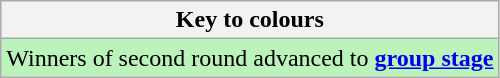<table class="wikitable">
<tr>
<th>Key to colours</th>
</tr>
<tr bgcolor=#BBF3BB>
<td>Winners of second round advanced to <strong><a href='#'>group stage</a></strong></td>
</tr>
</table>
